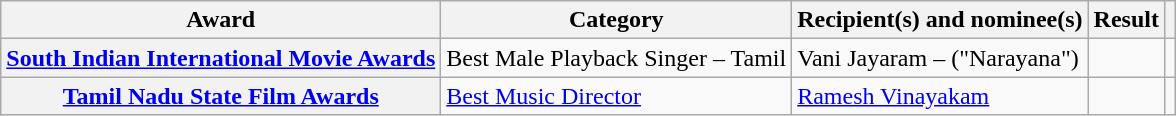<table class="wikitable plainrowheaders sortable">
<tr>
<th scope="col">Award</th>
<th scope="col">Category</th>
<th scope="col">Recipient(s) and nominee(s)</th>
<th scope="col">Result</th>
<th scope="col" class="unsortable"></th>
</tr>
<tr>
<th scope="row"><a href='#'>South Indian International Movie Awards</a></th>
<td>Best Male Playback Singer – Tamil</td>
<td>Vani Jayaram – ("Narayana")</td>
<td></td>
<td style="text-align:center;"><br></td>
</tr>
<tr>
<th scope="row"><a href='#'>Tamil Nadu State Film Awards</a></th>
<td><a href='#'>Best Music Director</a></td>
<td><a href='#'>Ramesh Vinayakam</a></td>
<td></td>
<td style="text-align:center;"><br></td>
</tr>
</table>
